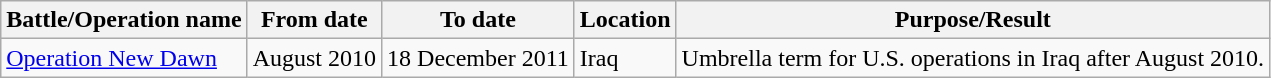<table class="wikitable sortable">
<tr>
<th>Battle/Operation name</th>
<th>From date</th>
<th>To date</th>
<th>Location</th>
<th>Purpose/Result</th>
</tr>
<tr>
<td><a href='#'>Operation New Dawn</a></td>
<td>August 2010</td>
<td>18 December 2011</td>
<td>Iraq</td>
<td>Umbrella term for U.S. operations in Iraq after August 2010.</td>
</tr>
</table>
